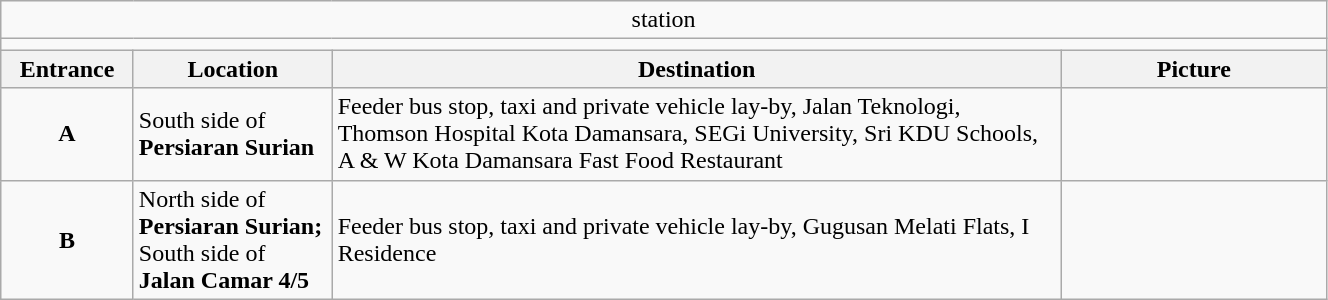<table class="wikitable" style="width:70%">
<tr>
<td colspan=4 align="center"> station</td>
</tr>
<tr>
<td colspan=4 align="center" bgcolor=></td>
</tr>
<tr>
<th style="width:10%">Entrance</th>
<th style="width:15%">Location</th>
<th style="width:55%">Destination</th>
<th style="width:20%">Picture</th>
</tr>
<tr>
<td align="center"><strong><span>A</span></strong></td>
<td>South side of <strong>Persiaran Surian</strong></td>
<td>Feeder bus stop, taxi and private vehicle lay-by, Jalan Teknologi, Thomson Hospital Kota Damansara, SEGi University, Sri KDU Schools, A & W Kota Damansara Fast Food Restaurant</td>
<td></td>
</tr>
<tr>
<td align="center"><strong><span>B</span></strong></td>
<td>North side of <strong>Persiaran Surian;</strong> <br> South side of <strong>Jalan Camar 4/5</strong></td>
<td>Feeder bus stop, taxi and private vehicle lay-by, Gugusan Melati Flats, I Residence</td>
<td></td>
</tr>
</table>
